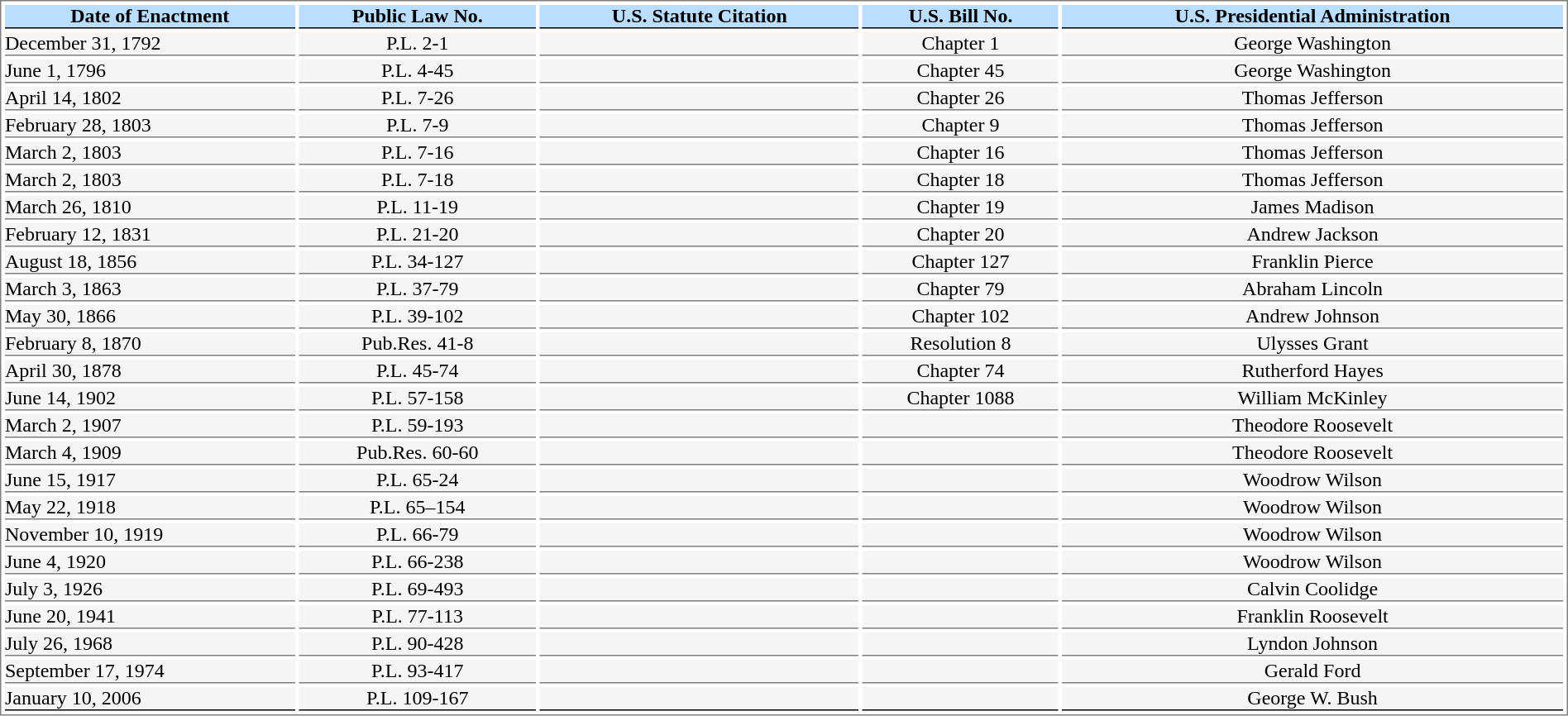<table style="border:1px solid gray; align:left; width:100%" cellspacing=3 cellpadding=0>
<tr style="font-weight:bold; text-align:center; background:#bbddff; color:black;">
<th style=" border-bottom:1.5px solid black">Date of Enactment</th>
<th style=" border-bottom:1.5px solid black">Public Law No.</th>
<th style=" border-bottom:1.5px solid black">U.S. Statute Citation</th>
<th style=" border-bottom:1.5px solid black">U.S. Bill No.</th>
<th style=" border-bottom:1.5px solid black">U.S. Presidential Administration</th>
</tr>
<tr>
<td style="border-bottom:1px solid gray; background:#F5F5F5;">December 31, 1792</td>
<td style="border-bottom:1px solid gray; background:#F5F5F5; text-align:center;">P.L. 2-1</td>
<td style="border-bottom:1px solid gray; background:#F5F5F5; text-align:center;"></td>
<td style="border-bottom:1px solid gray; background:#F5F5F5; text-align:center;">Chapter 1</td>
<td style="border-bottom:1px solid gray; background:#F5F5F5; text-align:center;">George Washington</td>
</tr>
<tr>
<td style="border-bottom:1px solid gray; background:#F5F5F5;">June 1, 1796</td>
<td style="border-bottom:1px solid gray; background:#F5F5F5; text-align:center;">P.L. 4-45</td>
<td style="border-bottom:1px solid gray; background:#F5F5F5; text-align:center;"></td>
<td style="border-bottom:1px solid gray; background:#F5F5F5; text-align:center;">Chapter 45</td>
<td style="border-bottom:1px solid gray; background:#F5F5F5; text-align:center;">George Washington</td>
</tr>
<tr>
<td style="border-bottom:1px solid gray; background:#F5F5F5;">April 14, 1802</td>
<td style="border-bottom:1px solid gray; background:#F5F5F5; text-align:center;">P.L. 7-26</td>
<td style="border-bottom:1px solid gray; background:#F5F5F5; text-align:center;"></td>
<td style="border-bottom:1px solid gray; background:#F5F5F5; text-align:center;">Chapter 26</td>
<td style="border-bottom:1px solid gray; background:#F5F5F5; text-align:center;">Thomas Jefferson</td>
</tr>
<tr>
<td style="border-bottom:1px solid gray; background:#F5F5F5;">February 28, 1803</td>
<td style="border-bottom:1px solid gray; background:#F5F5F5; text-align:center;">P.L. 7-9</td>
<td style="border-bottom:1px solid gray; background:#F5F5F5; text-align:center;"></td>
<td style="border-bottom:1px solid gray; background:#F5F5F5; text-align:center;">Chapter 9</td>
<td style="border-bottom:1px solid gray; background:#F5F5F5; text-align:center;">Thomas Jefferson</td>
</tr>
<tr>
<td style="border-bottom:1px solid gray; background:#F5F5F5;">March 2, 1803</td>
<td style="border-bottom:1px solid gray; background:#F5F5F5; text-align:center;">P.L. 7-16</td>
<td style="border-bottom:1px solid gray; background:#F5F5F5; text-align:center;"></td>
<td style="border-bottom:1px solid gray; background:#F5F5F5; text-align:center;">Chapter 16</td>
<td style="border-bottom:1px solid gray; background:#F5F5F5; text-align:center;">Thomas Jefferson</td>
</tr>
<tr>
<td style="border-bottom:1px solid gray; background:#F5F5F5;">March 2, 1803</td>
<td style="border-bottom:1px solid gray; background:#F5F5F5; text-align:center;">P.L. 7-18</td>
<td style="border-bottom:1px solid gray; background:#F5F5F5; text-align:center;"></td>
<td style="border-bottom:1px solid gray; background:#F5F5F5; text-align:center;">Chapter 18</td>
<td style="border-bottom:1px solid gray; background:#F5F5F5; text-align:center;">Thomas Jefferson</td>
</tr>
<tr>
<td style="border-bottom:1px solid gray; background:#F5F5F5;">March 26, 1810</td>
<td style="border-bottom:1px solid gray; background:#F5F5F5; text-align:center;">P.L. 11-19</td>
<td style="border-bottom:1px solid gray; background:#F5F5F5; text-align:center;"></td>
<td style="border-bottom:1px solid gray; background:#F5F5F5; text-align:center;">Chapter 19</td>
<td style="border-bottom:1px solid gray; background:#F5F5F5; text-align:center;">James Madison</td>
</tr>
<tr>
<td style="border-bottom:1px solid gray; background:#F5F5F5;">February 12, 1831</td>
<td style="border-bottom:1px solid gray; background:#F5F5F5; text-align:center;">P.L. 21-20</td>
<td style="border-bottom:1px solid gray; background:#F5F5F5; text-align:center;"></td>
<td style="border-bottom:1px solid gray; background:#F5F5F5; text-align:center;">Chapter 20</td>
<td style="border-bottom:1px solid gray; background:#F5F5F5; text-align:center;">Andrew Jackson</td>
</tr>
<tr>
<td style="border-bottom:1px solid gray; background:#F5F5F5;">August 18, 1856</td>
<td style="border-bottom:1px solid gray; background:#F5F5F5; text-align:center;">P.L. 34-127</td>
<td style="border-bottom:1px solid gray; background:#F5F5F5; text-align:center;"></td>
<td style="border-bottom:1px solid gray; background:#F5F5F5; text-align:center;">Chapter 127</td>
<td style="border-bottom:1px solid gray; background:#F5F5F5; text-align:center;">Franklin Pierce</td>
</tr>
<tr>
<td style="border-bottom:1px solid gray; background:#F5F5F5;">March 3, 1863</td>
<td style="border-bottom:1px solid gray; background:#F5F5F5; text-align:center;">P.L. 37-79</td>
<td style="border-bottom:1px solid gray; background:#F5F5F5; text-align:center;"></td>
<td style="border-bottom:1px solid gray; background:#F5F5F5; text-align:center;">Chapter 79</td>
<td style="border-bottom:1px solid gray; background:#F5F5F5; text-align:center;">Abraham Lincoln</td>
</tr>
<tr>
<td style="border-bottom:1px solid gray; background:#F5F5F5;">May 30, 1866</td>
<td style="border-bottom:1px solid gray; background:#F5F5F5; text-align:center;">P.L. 39-102</td>
<td style="border-bottom:1px solid gray; background:#F5F5F5; text-align:center;"></td>
<td style="border-bottom:1px solid gray; background:#F5F5F5; text-align:center;">Chapter 102</td>
<td style="border-bottom:1px solid gray; background:#F5F5F5; text-align:center;">Andrew Johnson</td>
</tr>
<tr>
<td style="border-bottom:1px solid gray; background:#F5F5F5;">February 8, 1870</td>
<td style="border-bottom:1px solid gray; background:#F5F5F5; text-align:center;">Pub.Res. 41-8</td>
<td style="border-bottom:1px solid gray; background:#F5F5F5; text-align:center;"></td>
<td style="border-bottom:1px solid gray; background:#F5F5F5; text-align:center;">Resolution 8</td>
<td style="border-bottom:1px solid gray; background:#F5F5F5; text-align:center;">Ulysses Grant</td>
</tr>
<tr>
<td style="border-bottom:1px solid gray; background:#F5F5F5;">April 30, 1878</td>
<td style="border-bottom:1px solid gray; background:#F5F5F5; text-align:center;">P.L. 45-74</td>
<td style="border-bottom:1px solid gray; background:#F5F5F5; text-align:center;"></td>
<td style="border-bottom:1px solid gray; background:#F5F5F5; text-align:center;">Chapter 74</td>
<td style="border-bottom:1px solid gray; background:#F5F5F5; text-align:center;">Rutherford Hayes</td>
</tr>
<tr>
<td style="border-bottom:1px solid gray; background:#F5F5F5;">June 14, 1902</td>
<td style="border-bottom:1px solid gray; background:#F5F5F5; text-align:center;">P.L. 57-158</td>
<td style="border-bottom:1px solid gray; background:#F5F5F5; text-align:center;"></td>
<td style="border-bottom:1px solid gray; background:#F5F5F5; text-align:center;">Chapter 1088</td>
<td style="border-bottom:1px solid gray; background:#F5F5F5; text-align:center;">William McKinley</td>
</tr>
<tr>
<td style="border-bottom:1px solid gray; background:#F5F5F5;">March 2, 1907</td>
<td style="border-bottom:1px solid gray; background:#F5F5F5; text-align:center;">P.L. 59-193</td>
<td style="border-bottom:1px solid gray; background:#F5F5F5; text-align:center;"></td>
<td style="border-bottom:1px solid gray; background:#F5F5F5; text-align:center;"></td>
<td style="border-bottom:1px solid gray; background:#F5F5F5; text-align:center;">Theodore Roosevelt</td>
</tr>
<tr>
<td style="border-bottom:1px solid gray; background:#F5F5F5;">March 4, 1909</td>
<td style="border-bottom:1px solid gray; background:#F5F5F5; text-align:center;">Pub.Res. 60-60</td>
<td style="border-bottom:1px solid gray; background:#F5F5F5; text-align:center;"></td>
<td style="border-bottom:1px solid gray; background:#F5F5F5; text-align:center;"></td>
<td style="border-bottom:1px solid gray; background:#F5F5F5; text-align:center;">Theodore Roosevelt</td>
</tr>
<tr>
<td style="border-bottom:1px solid gray; background:#F5F5F5;">June 15, 1917</td>
<td style="border-bottom:1px solid gray; background:#F5F5F5; text-align:center;">P.L. 65-24</td>
<td style="border-bottom:1px solid gray; background:#F5F5F5; text-align:center;"></td>
<td style="border-bottom:1px solid gray; background:#F5F5F5; text-align:center;"></td>
<td style="border-bottom:1px solid gray; background:#F5F5F5; text-align:center;">Woodrow Wilson</td>
</tr>
<tr>
<td style="border-bottom:1px solid gray; background:#F5F5F5;">May 22, 1918</td>
<td style="border-bottom:1px solid gray; background:#F5F5F5; text-align:center;">P.L. 65–154</td>
<td style="border-bottom:1px solid gray; background:#F5F5F5; text-align:center;"></td>
<td style="border-bottom:1px solid gray; background:#F5F5F5; text-align:center;"></td>
<td style="border-bottom:1px solid gray; background:#F5F5F5; text-align:center;">Woodrow Wilson</td>
</tr>
<tr>
<td style="border-bottom:1px solid gray; background:#F5F5F5;">November 10, 1919</td>
<td style="border-bottom:1px solid gray; background:#F5F5F5; text-align:center;">P.L. 66-79</td>
<td style="border-bottom:1px solid gray; background:#F5F5F5; text-align:center;"></td>
<td style="border-bottom:1px solid gray; background:#F5F5F5; text-align:center;"></td>
<td style="border-bottom:1px solid gray; background:#F5F5F5; text-align:center;">Woodrow Wilson</td>
</tr>
<tr>
<td style="border-bottom:1px solid gray; background:#F5F5F5;">June 4, 1920</td>
<td style="border-bottom:1px solid gray; background:#F5F5F5; text-align:center;">P.L. 66-238</td>
<td style="border-bottom:1px solid gray; background:#F5F5F5; text-align:center;"></td>
<td style="border-bottom:1px solid gray; background:#F5F5F5; text-align:center;"></td>
<td style="border-bottom:1px solid gray; background:#F5F5F5; text-align:center;">Woodrow Wilson</td>
</tr>
<tr>
<td style="border-bottom:1px solid gray; background:#F5F5F5;">July 3, 1926</td>
<td style="border-bottom:1px solid gray; background:#F5F5F5; text-align:center;">P.L. 69-493</td>
<td style="border-bottom:1px solid gray; background:#F5F5F5; text-align:center;"></td>
<td style="border-bottom:1px solid gray; background:#F5F5F5; text-align:center;"></td>
<td style="border-bottom:1px solid gray; background:#F5F5F5; text-align:center;">Calvin Coolidge</td>
</tr>
<tr>
<td style="border-bottom:1px solid gray; background:#F5F5F5;">June 20, 1941</td>
<td style="border-bottom:1px solid gray; background:#F5F5F5; text-align:center;">P.L. 77-113</td>
<td style="border-bottom:1px solid gray; background:#F5F5F5; text-align:center;"></td>
<td style="border-bottom:1px solid gray; background:#F5F5F5; text-align:center;"></td>
<td style="border-bottom:1px solid gray; background:#F5F5F5; text-align:center;">Franklin Roosevelt</td>
</tr>
<tr>
<td style="border-bottom:1px solid gray; background:#F5F5F5;">July 26, 1968</td>
<td style="border-bottom:1px solid gray; background:#F5F5F5; text-align:center;">P.L. 90-428</td>
<td style="border-bottom:1px solid gray; background:#F5F5F5; text-align:center;"></td>
<td style="border-bottom:1px solid gray; background:#F5F5F5; text-align:center;"></td>
<td style="border-bottom:1px solid gray; background:#F5F5F5; text-align:center;">Lyndon Johnson</td>
</tr>
<tr>
<td style="border-bottom:1px solid gray; background:#F5F5F5;">September 17, 1974</td>
<td style="border-bottom:1px solid gray; background:#F5F5F5; text-align:center;">P.L. 93-417</td>
<td style="border-bottom:1px solid gray; background:#F5F5F5; text-align:center;"></td>
<td style="border-bottom:1px solid gray; background:#F5F5F5; text-align:center;"></td>
<td style="border-bottom:1px solid gray; background:#F5F5F5; text-align:center;">Gerald Ford</td>
</tr>
<tr>
<td style="border-bottom:1.5px solid black; background:#F5F5F5;">January 10, 2006</td>
<td style="border-bottom:1.5px solid black; background:#F5F5F5; text-align:center;">P.L. 109-167</td>
<td style="border-bottom:1.5px solid black; background:#F5F5F5; text-align:center;"></td>
<td style="border-bottom:1.5px solid black; background:#F5F5F5; text-align:center;"></td>
<td style="border-bottom:1.5px solid black; background:#F5F5F5; text-align:center;">George W. Bush</td>
</tr>
</table>
